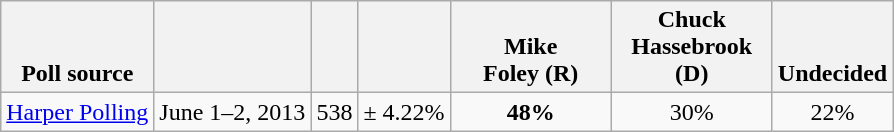<table class="wikitable" style="text-align:center">
<tr valign= bottom>
<th>Poll source</th>
<th></th>
<th></th>
<th></th>
<th style="width:100px;">Mike<br>Foley (R)</th>
<th style="width:100px;">Chuck<br>Hassebrook (D)</th>
<th>Undecided</th>
</tr>
<tr>
<td align=left><a href='#'>Harper Polling</a></td>
<td>June 1–2, 2013</td>
<td>538</td>
<td>± 4.22%</td>
<td><strong>48%</strong></td>
<td>30%</td>
<td>22%</td>
</tr>
</table>
